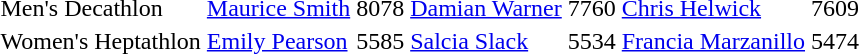<table>
<tr>
<td>Men's Decathlon</td>
<td align=left><a href='#'>Maurice Smith</a> <br></td>
<td>8078</td>
<td align=left><a href='#'>Damian Warner</a> <br></td>
<td>7760</td>
<td align=left><a href='#'>Chris Helwick</a> <br></td>
<td>7609</td>
</tr>
<tr>
<td>Women's Heptathlon</td>
<td align=left><a href='#'>Emily Pearson</a> <br></td>
<td>5585</td>
<td align=left><a href='#'>Salcia Slack</a> <br></td>
<td>5534</td>
<td align=left><a href='#'>Francia Marzanillo</a> <br></td>
<td>5474</td>
</tr>
</table>
